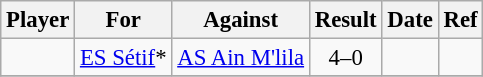<table class="wikitable" style="font-size: 95%;">
<tr>
<th>Player</th>
<th>For</th>
<th>Against</th>
<th style="text-align:center">Result</th>
<th>Date</th>
<th>Ref</th>
</tr>
<tr>
<td> </td>
<td><a href='#'>ES Sétif</a>*</td>
<td><a href='#'>AS Ain M'lila</a></td>
<td style="text-align:center;">4–0</td>
<td></td>
<td></td>
</tr>
<tr>
</tr>
</table>
